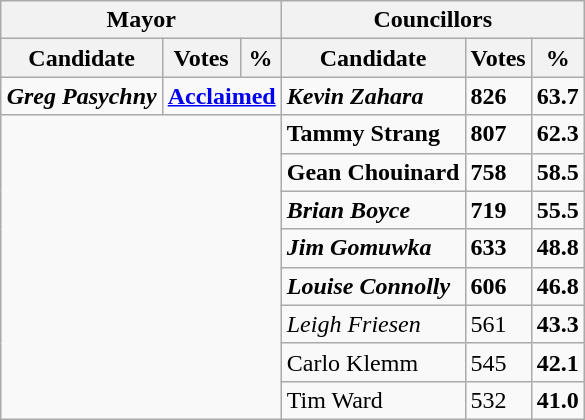<table class="wikitable collapsible collapsed" align="right">
<tr>
<th colspan=3>Mayor</th>
<th colspan=3>Councillors</th>
</tr>
<tr>
<th>Candidate</th>
<th>Votes</th>
<th>%</th>
<th>Candidate</th>
<th>Votes</th>
<th>%</th>
</tr>
<tr>
<td><strong><em>Greg Pasychny</em></strong></td>
<td colspan=2><strong><a href='#'>Acclaimed</a></strong></td>
<td><strong><em>Kevin Zahara</em></strong></td>
<td><strong>826</strong></td>
<td><strong>63.7</strong></td>
</tr>
<tr>
<td rowspan=8 colspan=3></td>
<td><strong>Tammy Strang</strong></td>
<td><strong>807</strong></td>
<td><strong>62.3</strong></td>
</tr>
<tr>
<td><strong>Gean Chouinard</strong></td>
<td><strong>758</strong></td>
<td><strong>58.5</strong></td>
</tr>
<tr>
<td><strong><em>Brian Boyce</em></strong></td>
<td><strong>719</strong></td>
<td><strong>55.5</strong></td>
</tr>
<tr>
<td><strong><em>Jim Gomuwka</em></strong></td>
<td><strong>633</strong></td>
<td><strong>48.8</strong></td>
</tr>
<tr>
<td><strong><em>Louise Connolly</em></strong></td>
<td><strong>606</strong></td>
<td><strong>46.8</strong></td>
</tr>
<tr>
<td><em>Leigh Friesen</em></td>
<td>561</td>
<td><strong>43.3</strong></td>
</tr>
<tr>
<td>Carlo Klemm</td>
<td>545</td>
<td><strong>42.1</strong></td>
</tr>
<tr>
<td>Tim Ward</td>
<td>532</td>
<td><strong>41.0</strong></td>
</tr>
</table>
